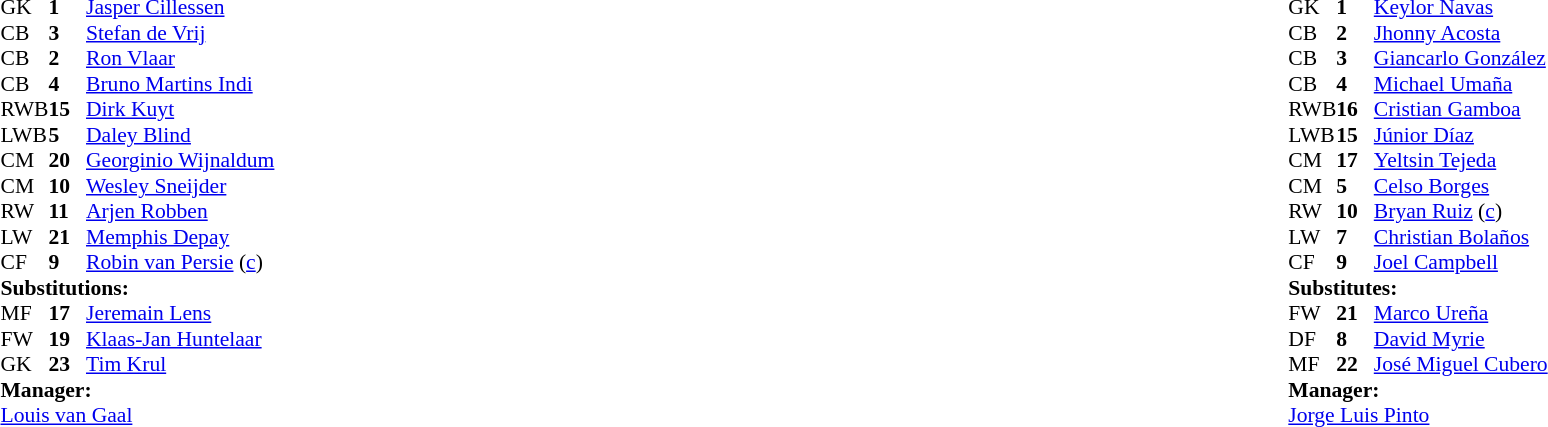<table width="100%">
<tr>
<td valign="top" width="40%"><br><table style="font-size:90%" cellspacing="0" cellpadding="0">
<tr>
<th width=25></th>
<th width=25></th>
</tr>
<tr>
<td>GK</td>
<td><strong>1</strong></td>
<td><a href='#'>Jasper Cillessen</a></td>
<td></td>
<td></td>
</tr>
<tr>
<td>CB</td>
<td><strong>3</strong></td>
<td><a href='#'>Stefan de Vrij</a></td>
</tr>
<tr>
<td>CB</td>
<td><strong>2</strong></td>
<td><a href='#'>Ron Vlaar</a></td>
</tr>
<tr>
<td>CB</td>
<td><strong>4</strong></td>
<td><a href='#'>Bruno Martins Indi</a></td>
<td></td>
<td></td>
</tr>
<tr>
<td>RWB</td>
<td><strong>15</strong></td>
<td><a href='#'>Dirk Kuyt</a></td>
</tr>
<tr>
<td>LWB</td>
<td><strong>5</strong></td>
<td><a href='#'>Daley Blind</a></td>
</tr>
<tr>
<td>CM</td>
<td><strong>20</strong></td>
<td><a href='#'>Georginio Wijnaldum</a></td>
</tr>
<tr>
<td>CM</td>
<td><strong>10</strong></td>
<td><a href='#'>Wesley Sneijder</a></td>
</tr>
<tr>
<td>RW</td>
<td><strong>11</strong></td>
<td><a href='#'>Arjen Robben</a></td>
</tr>
<tr>
<td>LW</td>
<td><strong>21</strong></td>
<td><a href='#'>Memphis Depay</a></td>
<td></td>
<td></td>
</tr>
<tr>
<td>CF</td>
<td><strong>9</strong></td>
<td><a href='#'>Robin van Persie</a> (<a href='#'>c</a>)</td>
</tr>
<tr>
<td colspan=3><strong>Substitutions:</strong></td>
</tr>
<tr>
<td>MF</td>
<td><strong>17</strong></td>
<td><a href='#'>Jeremain Lens</a></td>
<td></td>
<td></td>
</tr>
<tr>
<td>FW</td>
<td><strong>19</strong></td>
<td><a href='#'>Klaas-Jan Huntelaar</a></td>
<td></td>
<td></td>
</tr>
<tr>
<td>GK</td>
<td><strong>23</strong></td>
<td><a href='#'>Tim Krul</a></td>
<td></td>
<td></td>
</tr>
<tr>
<td colspan=3><strong>Manager:</strong></td>
</tr>
<tr>
<td colspan=3><a href='#'>Louis van Gaal</a></td>
</tr>
</table>
</td>
<td valign="top"></td>
<td valign="top" width="50%"><br><table style="font-size:90%;margin:auto" cellspacing="0" cellpadding="0">
<tr>
<th width=25></th>
<th width=25></th>
</tr>
<tr>
<td>GK</td>
<td><strong>1</strong></td>
<td><a href='#'>Keylor Navas</a></td>
</tr>
<tr>
<td>CB</td>
<td><strong>2</strong></td>
<td><a href='#'>Jhonny Acosta</a></td>
<td></td>
</tr>
<tr>
<td>CB</td>
<td><strong>3</strong></td>
<td><a href='#'>Giancarlo González</a></td>
<td></td>
</tr>
<tr>
<td>CB</td>
<td><strong>4</strong></td>
<td><a href='#'>Michael Umaña</a></td>
<td></td>
</tr>
<tr>
<td>RWB</td>
<td><strong>16</strong></td>
<td><a href='#'>Cristian Gamboa</a></td>
<td></td>
<td></td>
</tr>
<tr>
<td>LWB</td>
<td><strong>15</strong></td>
<td><a href='#'>Júnior Díaz</a></td>
<td></td>
</tr>
<tr>
<td>CM</td>
<td><strong>17</strong></td>
<td><a href='#'>Yeltsin Tejeda</a></td>
<td></td>
<td></td>
</tr>
<tr>
<td>CM</td>
<td><strong>5</strong></td>
<td><a href='#'>Celso Borges</a></td>
</tr>
<tr>
<td>RW</td>
<td><strong>10</strong></td>
<td><a href='#'>Bryan Ruiz</a> (<a href='#'>c</a>)</td>
</tr>
<tr>
<td>LW</td>
<td><strong>7</strong></td>
<td><a href='#'>Christian Bolaños</a></td>
</tr>
<tr>
<td>CF</td>
<td><strong>9</strong></td>
<td><a href='#'>Joel Campbell</a></td>
<td></td>
<td></td>
</tr>
<tr>
<td colspan=3><strong>Substitutes:</strong></td>
</tr>
<tr>
<td>FW</td>
<td><strong>21</strong></td>
<td><a href='#'>Marco Ureña</a></td>
<td></td>
<td></td>
</tr>
<tr>
<td>DF</td>
<td><strong>8</strong></td>
<td><a href='#'>David Myrie</a></td>
<td></td>
<td></td>
</tr>
<tr>
<td>MF</td>
<td><strong>22</strong></td>
<td><a href='#'>José Miguel Cubero</a></td>
<td></td>
<td></td>
</tr>
<tr>
<td colspan=3><strong>Manager:</strong></td>
</tr>
<tr>
<td colspan=3> <a href='#'>Jorge Luis Pinto</a></td>
</tr>
</table>
</td>
</tr>
</table>
